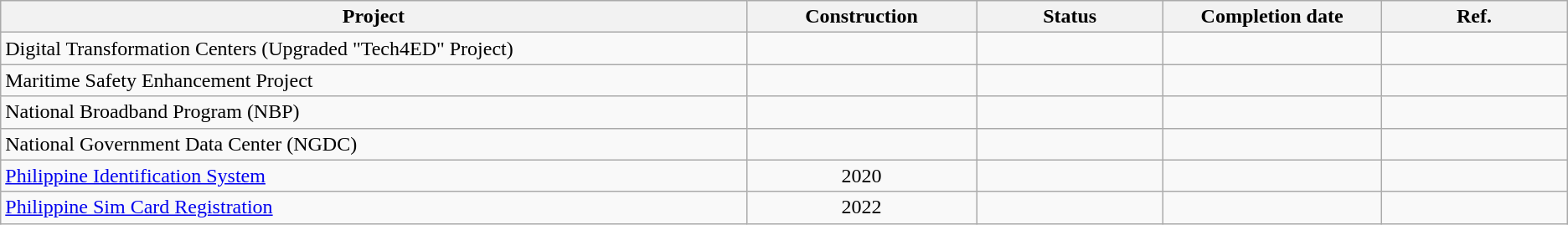<table class="wikitable">
<tr>
<th scope="col" style="width:20%;">Project</th>
<th scope="col" style="width:5%;">Construction</th>
<th scope="col" style="width:5%;">Status</th>
<th scope="col" style="width:5%;">Completion date</th>
<th scope="col" style="width:5%;">Ref.</th>
</tr>
<tr>
<td>Digital Transformation Centers (Upgraded "Tech4ED" Project)</td>
<td style="text-align:center;"></td>
<td></td>
<td style="text-align:center;"></td>
<td></td>
</tr>
<tr>
<td>Maritime Safety Enhancement Project</td>
<td style="text-align:center;"></td>
<td></td>
<td style="text-align:center;"></td>
<td></td>
</tr>
<tr>
<td>National Broadband Program (NBP)</td>
<td style="text-align:center;"></td>
<td></td>
<td style="text-align:center;"></td>
<td></td>
</tr>
<tr>
<td>National Government Data Center (NGDC)</td>
<td style="text-align:center;"></td>
<td></td>
<td style="text-align:center;"></td>
<td></td>
</tr>
<tr>
<td><a href='#'>Philippine Identification System</a></td>
<td style="text-align:center;">2020</td>
<td></td>
<td style="text-align:center;"></td>
<td></td>
</tr>
<tr>
<td><a href='#'>Philippine Sim Card Registration</a></td>
<td style="text-align:center;">2022</td>
<td></td>
<td></td>
<td></td>
</tr>
</table>
